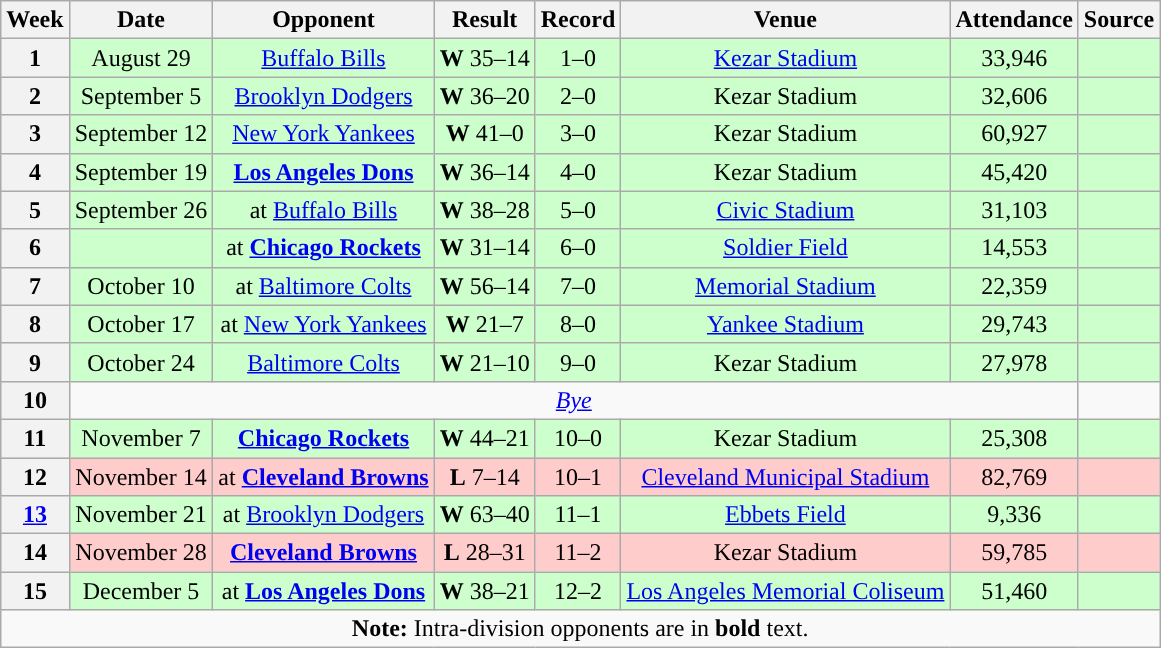<table class="wikitable" style="text-align:center">
<tr>
<th>Week</th>
<th>Date</th>
<th>Opponent</th>
<th>Result</th>
<th>Record</th>
<th>Venue</th>
<th>Attendance</th>
<th>Source</th>
</tr>
<tr style="background:#cfc">
<th>1</th>
<td>August 29</td>
<td><a href='#'>Buffalo Bills</a></td>
<td><strong>W</strong> 35–14</td>
<td>1–0</td>
<td><a href='#'>Kezar Stadium</a></td>
<td>33,946</td>
<td></td>
</tr>
<tr style="background:#cfc">
<th>2</th>
<td>September 5</td>
<td><a href='#'>Brooklyn Dodgers</a></td>
<td><strong>W</strong> 36–20</td>
<td>2–0</td>
<td>Kezar Stadium</td>
<td>32,606</td>
<td></td>
</tr>
<tr style="background:#cfc">
<th>3</th>
<td>September 12</td>
<td><a href='#'>New York Yankees</a></td>
<td><strong>W</strong> 41–0</td>
<td>3–0</td>
<td>Kezar Stadium</td>
<td>60,927</td>
<td></td>
</tr>
<tr style="background:#cfc">
<th>4</th>
<td>September 19</td>
<td><strong><a href='#'>Los Angeles Dons</a></strong></td>
<td><strong>W</strong> 36–14</td>
<td>4–0</td>
<td>Kezar Stadium</td>
<td>45,420</td>
<td></td>
</tr>
<tr style="background:#cfc">
<th>5</th>
<td>September 26</td>
<td>at <a href='#'>Buffalo Bills</a></td>
<td><strong>W</strong> 38–28</td>
<td>5–0</td>
<td><a href='#'>Civic Stadium</a></td>
<td>31,103</td>
<td></td>
</tr>
<tr style="background:#cfc">
<th>6</th>
<td></td>
<td>at <strong><a href='#'>Chicago Rockets</a></strong></td>
<td><strong>W</strong> 31–14</td>
<td>6–0</td>
<td><a href='#'>Soldier Field</a></td>
<td>14,553</td>
<td></td>
</tr>
<tr style="background:#cfc">
<th>7</th>
<td>October 10</td>
<td>at <a href='#'>Baltimore Colts</a></td>
<td><strong>W</strong> 56–14</td>
<td>7–0</td>
<td><a href='#'>Memorial Stadium</a></td>
<td>22,359</td>
<td></td>
</tr>
<tr style="background:#cfc">
<th>8</th>
<td>October 17</td>
<td>at <a href='#'>New York Yankees</a></td>
<td><strong>W</strong> 21–7</td>
<td>8–0</td>
<td><a href='#'>Yankee Stadium</a></td>
<td>29,743</td>
<td></td>
</tr>
<tr style="background:#cfc">
<th>9</th>
<td>October 24</td>
<td><a href='#'>Baltimore Colts</a></td>
<td><strong>W</strong> 21–10</td>
<td>9–0</td>
<td>Kezar Stadium</td>
<td>27,978</td>
<td></td>
</tr>
<tr>
<th>10</th>
<td colspan="6"><em><a href='#'>Bye</a></em></td>
</tr>
<tr style="background:#cfc">
<th>11</th>
<td>November 7</td>
<td><strong><a href='#'>Chicago Rockets</a></strong></td>
<td><strong>W</strong> 44–21</td>
<td>10–0</td>
<td>Kezar Stadium</td>
<td>25,308</td>
<td></td>
</tr>
<tr style="background:#fcc">
<th>12</th>
<td>November 14</td>
<td>at <strong><a href='#'>Cleveland Browns</a></strong></td>
<td><strong>L</strong> 7–14</td>
<td>10–1</td>
<td><a href='#'>Cleveland Municipal Stadium</a></td>
<td>82,769</td>
<td></td>
</tr>
<tr style="background:#cfc">
<th><a href='#'>13</a></th>
<td>November 21</td>
<td>at <a href='#'>Brooklyn Dodgers</a></td>
<td><strong>W</strong> 63–40</td>
<td>11–1</td>
<td><a href='#'>Ebbets Field</a></td>
<td>9,336</td>
<td></td>
</tr>
<tr style="background:#fcc">
<th>14</th>
<td>November 28</td>
<td><strong><a href='#'>Cleveland Browns</a></strong></td>
<td><strong>L</strong> 28–31</td>
<td>11–2</td>
<td>Kezar Stadium</td>
<td>59,785</td>
<td></td>
</tr>
<tr style="background:#cfc">
<th>15</th>
<td>December 5</td>
<td>at <strong><a href='#'>Los Angeles Dons</a></strong></td>
<td><strong>W</strong> 38–21</td>
<td>12–2</td>
<td><a href='#'>Los Angeles Memorial Coliseum</a></td>
<td>51,460</td>
<td></td>
</tr>
<tr>
<td colspan="8"><strong>Note:</strong> Intra-division opponents are in <strong>bold</strong> text.</td>
</tr>
</table>
